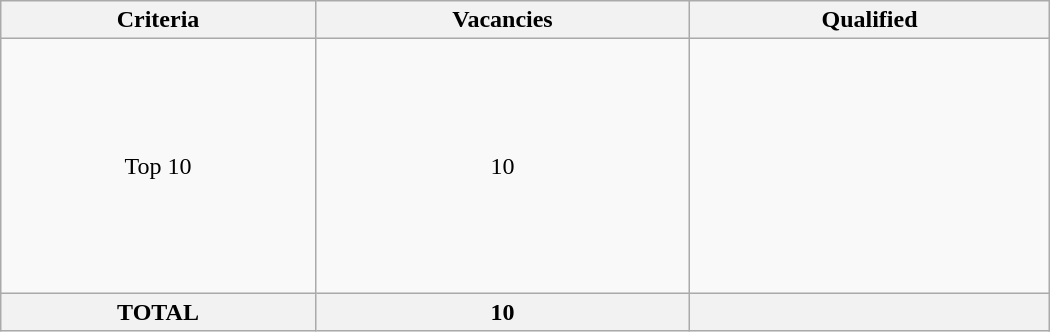<table class = "wikitable" width=700>
<tr>
<th>Criteria</th>
<th>Vacancies</th>
<th>Qualified</th>
</tr>
<tr>
<td align="center">Top 10</td>
<td align="center">10</td>
<td><br><br><br><br><br><br><br><br><br></td>
</tr>
<tr>
<th>TOTAL</th>
<th>10</th>
<th></th>
</tr>
</table>
